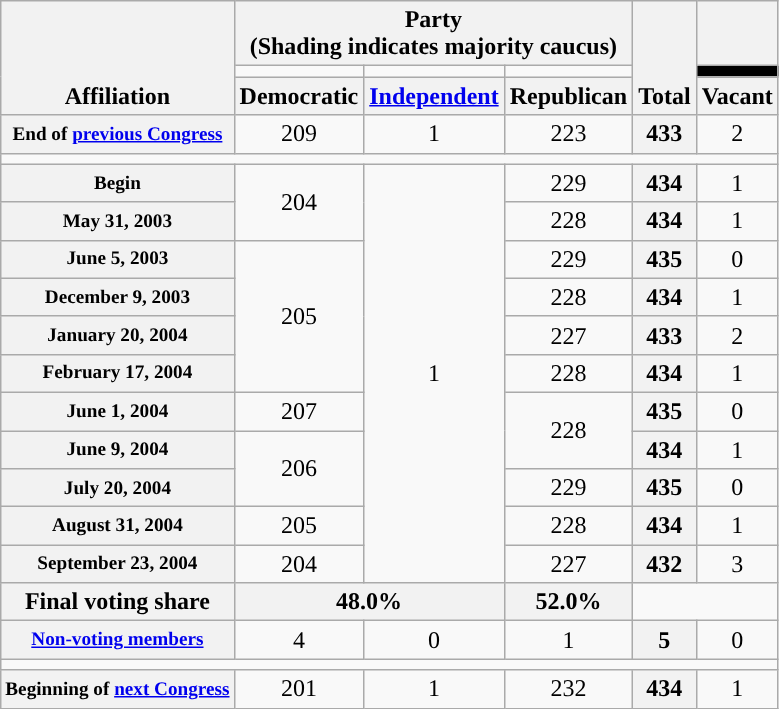<table class=wikitable style="text-align:center">
<tr style="vertical-align:bottom;">
<th rowspan=3>Affiliation</th>
<th colspan=3>Party <div>(Shading indicates majority caucus)</div></th>
<th rowspan=3>Total</th>
<th></th>
</tr>
<tr style="height:5px">
<td style="background-color:"></td>
<td style="background-color:"></td>
<td style="background-color:"></td>
<td style="background-color:black"></td>
</tr>
<tr>
<th>Democratic</th>
<th><a href='#'>Independent</a></th>
<th>Republican</th>
<th>Vacant</th>
</tr>
<tr>
<th nowrap style="font-size:80%">End of <a href='#'>previous Congress</a></th>
<td>209</td>
<td>1</td>
<td>223</td>
<th>433</th>
<td>2</td>
</tr>
<tr>
<td colspan=6></td>
</tr>
<tr>
<th nowrap style=font-size:80%>Begin</th>
<td rowspan=2>204</td>
<td rowspan=11>1</td>
<td>229</td>
<th>434</th>
<td>1</td>
</tr>
<tr>
<th nowrap style=font-size:80%>May 31, 2003</th>
<td>228</td>
<th>434</th>
<td>1</td>
</tr>
<tr>
<th nowrap style=font-size:80%>June 5, 2003</th>
<td rowspan=4>205</td>
<td>229</td>
<th>435</th>
<td>0</td>
</tr>
<tr>
<th nowrap style=font-size:80%>December 9, 2003</th>
<td>228</td>
<th>434</th>
<td>1</td>
</tr>
<tr>
<th nowrap style=font-size:80%>January 20, 2004</th>
<td>227</td>
<th>433</th>
<td>2</td>
</tr>
<tr>
<th nowrap style=font-size:80%>February 17, 2004</th>
<td>228</td>
<th>434</th>
<td>1</td>
</tr>
<tr>
<th nowrap style=font-size:80%>June 1, 2004</th>
<td>207</td>
<td rowspan=2 >228</td>
<th>435</th>
<td>0</td>
</tr>
<tr>
<th nowrap style=font-size:80%>June 9, 2004</th>
<td rowspan=2>206</td>
<th>434</th>
<td>1</td>
</tr>
<tr>
<th nowrap style=font-size:80%>July 20, 2004</th>
<td>229</td>
<th>435</th>
<td>0</td>
</tr>
<tr>
<th nowrap style=font-size:80%>August 31, 2004</th>
<td>205</td>
<td>228</td>
<th>434</th>
<td>1</td>
</tr>
<tr>
<th nowrap style=font-size:80%>September 23, 2004</th>
<td>204</td>
<td>227</td>
<th>432</th>
<td>3</td>
</tr>
<tr>
<th>Final voting share</th>
<th colspan=2>48.0%</th>
<th>52.0% </th>
<td colspan=2></td>
</tr>
<tr>
<th style=font-size:80%><a href='#'>Non-voting members</a></th>
<td>4</td>
<td>0</td>
<td>1</td>
<th>5</th>
<td>0</td>
</tr>
<tr>
<td colspan=6></td>
</tr>
<tr>
<th nowrap style="font-size:80%">Beginning of <a href='#'>next Congress</a></th>
<td>201</td>
<td>1</td>
<td>232</td>
<th>434</th>
<td>1</td>
</tr>
</table>
